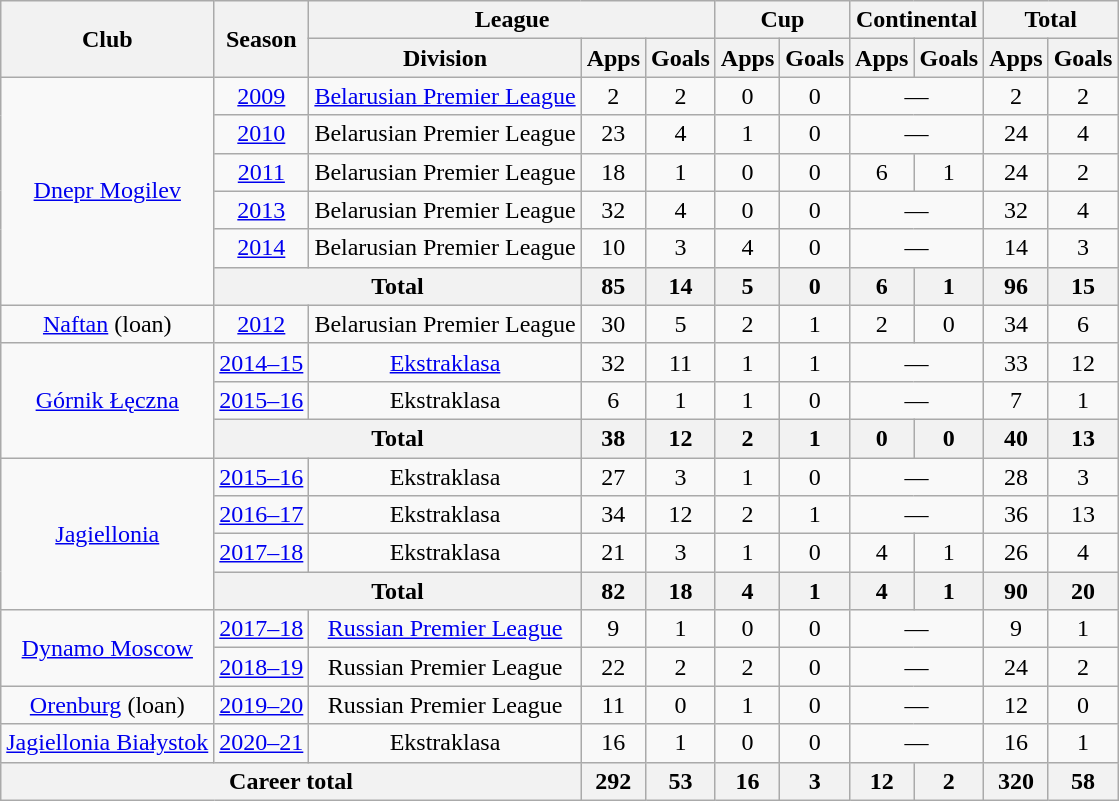<table class="wikitable" style="text-align:center">
<tr>
<th rowspan="2">Club</th>
<th rowspan="2">Season</th>
<th colspan="3">League</th>
<th colspan="2">Cup</th>
<th colspan="2">Continental</th>
<th colspan="2">Total</th>
</tr>
<tr>
<th>Division</th>
<th>Apps</th>
<th>Goals</th>
<th>Apps</th>
<th>Goals</th>
<th>Apps</th>
<th>Goals</th>
<th>Apps</th>
<th>Goals</th>
</tr>
<tr>
<td rowspan="6"><a href='#'>Dnepr Mogilev</a></td>
<td><a href='#'>2009</a></td>
<td><a href='#'>Belarusian Premier League</a></td>
<td>2</td>
<td>2</td>
<td>0</td>
<td>0</td>
<td colspan="2">—</td>
<td>2</td>
<td>2</td>
</tr>
<tr>
<td><a href='#'>2010</a></td>
<td>Belarusian Premier League</td>
<td>23</td>
<td>4</td>
<td>1</td>
<td>0</td>
<td colspan="2">—</td>
<td>24</td>
<td>4</td>
</tr>
<tr>
<td><a href='#'>2011</a></td>
<td>Belarusian Premier League</td>
<td>18</td>
<td>1</td>
<td>0</td>
<td>0</td>
<td>6</td>
<td>1</td>
<td>24</td>
<td>2</td>
</tr>
<tr>
<td><a href='#'>2013</a></td>
<td>Belarusian Premier League</td>
<td>32</td>
<td>4</td>
<td>0</td>
<td>0</td>
<td colspan="2">—</td>
<td>32</td>
<td>4</td>
</tr>
<tr>
<td><a href='#'>2014</a></td>
<td>Belarusian Premier League</td>
<td>10</td>
<td>3</td>
<td>4</td>
<td>0</td>
<td colspan="2">—</td>
<td>14</td>
<td>3</td>
</tr>
<tr>
<th colspan="2">Total</th>
<th>85</th>
<th>14</th>
<th>5</th>
<th>0</th>
<th>6</th>
<th>1</th>
<th>96</th>
<th>15</th>
</tr>
<tr>
<td><a href='#'>Naftan</a> (loan)</td>
<td><a href='#'>2012</a></td>
<td>Belarusian Premier League</td>
<td>30</td>
<td>5</td>
<td>2</td>
<td>1</td>
<td>2</td>
<td>0</td>
<td>34</td>
<td>6</td>
</tr>
<tr>
<td rowspan="3"><a href='#'>Górnik Łęczna</a></td>
<td><a href='#'>2014–15</a></td>
<td><a href='#'>Ekstraklasa</a></td>
<td>32</td>
<td>11</td>
<td>1</td>
<td>1</td>
<td colspan="2">—</td>
<td>33</td>
<td>12</td>
</tr>
<tr>
<td><a href='#'>2015–16</a></td>
<td>Ekstraklasa</td>
<td>6</td>
<td>1</td>
<td>1</td>
<td>0</td>
<td colspan="2">—</td>
<td>7</td>
<td>1</td>
</tr>
<tr>
<th colspan="2">Total</th>
<th>38</th>
<th>12</th>
<th>2</th>
<th>1</th>
<th>0</th>
<th>0</th>
<th>40</th>
<th>13</th>
</tr>
<tr>
<td rowspan="4"><a href='#'>Jagiellonia</a></td>
<td><a href='#'>2015–16</a></td>
<td>Ekstraklasa</td>
<td>27</td>
<td>3</td>
<td>1</td>
<td>0</td>
<td colspan="2">—</td>
<td>28</td>
<td>3</td>
</tr>
<tr>
<td><a href='#'>2016–17</a></td>
<td>Ekstraklasa</td>
<td>34</td>
<td>12</td>
<td>2</td>
<td>1</td>
<td colspan="2">—</td>
<td>36</td>
<td>13</td>
</tr>
<tr>
<td><a href='#'>2017–18</a></td>
<td>Ekstraklasa</td>
<td>21</td>
<td>3</td>
<td>1</td>
<td>0</td>
<td>4</td>
<td>1</td>
<td>26</td>
<td>4</td>
</tr>
<tr>
<th colspan="2">Total</th>
<th>82</th>
<th>18</th>
<th>4</th>
<th>1</th>
<th>4</th>
<th>1</th>
<th>90</th>
<th>20</th>
</tr>
<tr>
<td rowspan="2"><a href='#'>Dynamo Moscow</a></td>
<td><a href='#'>2017–18</a></td>
<td><a href='#'>Russian Premier League</a></td>
<td>9</td>
<td>1</td>
<td>0</td>
<td>0</td>
<td colspan="2">—</td>
<td>9</td>
<td>1</td>
</tr>
<tr>
<td><a href='#'>2018–19</a></td>
<td>Russian Premier League</td>
<td>22</td>
<td>2</td>
<td>2</td>
<td>0</td>
<td colspan="2">—</td>
<td>24</td>
<td>2</td>
</tr>
<tr>
<td><a href='#'>Orenburg</a> (loan)</td>
<td><a href='#'>2019–20</a></td>
<td>Russian Premier League</td>
<td>11</td>
<td>0</td>
<td>1</td>
<td>0</td>
<td colspan="2">—</td>
<td>12</td>
<td>0</td>
</tr>
<tr>
<td><a href='#'>Jagiellonia Białystok</a></td>
<td><a href='#'>2020–21</a></td>
<td>Ekstraklasa</td>
<td>16</td>
<td>1</td>
<td>0</td>
<td>0</td>
<td colspan="2">—</td>
<td>16</td>
<td>1</td>
</tr>
<tr>
<th colspan="3">Career total</th>
<th>292</th>
<th>53</th>
<th>16</th>
<th>3</th>
<th>12</th>
<th>2</th>
<th>320</th>
<th>58</th>
</tr>
</table>
